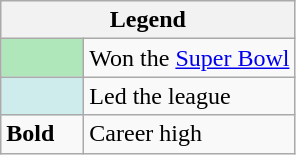<table class="wikitable">
<tr>
<th colspan="2">Legend</th>
</tr>
<tr>
<td style="background:#afe6ba; width:3em;"></td>
<td>Won the <a href='#'>Super Bowl</a></td>
</tr>
<tr>
<td style="background:#cfecec; width:3em;"></td>
<td>Led the league</td>
</tr>
<tr>
<td><strong>Bold</strong></td>
<td>Career high</td>
</tr>
</table>
